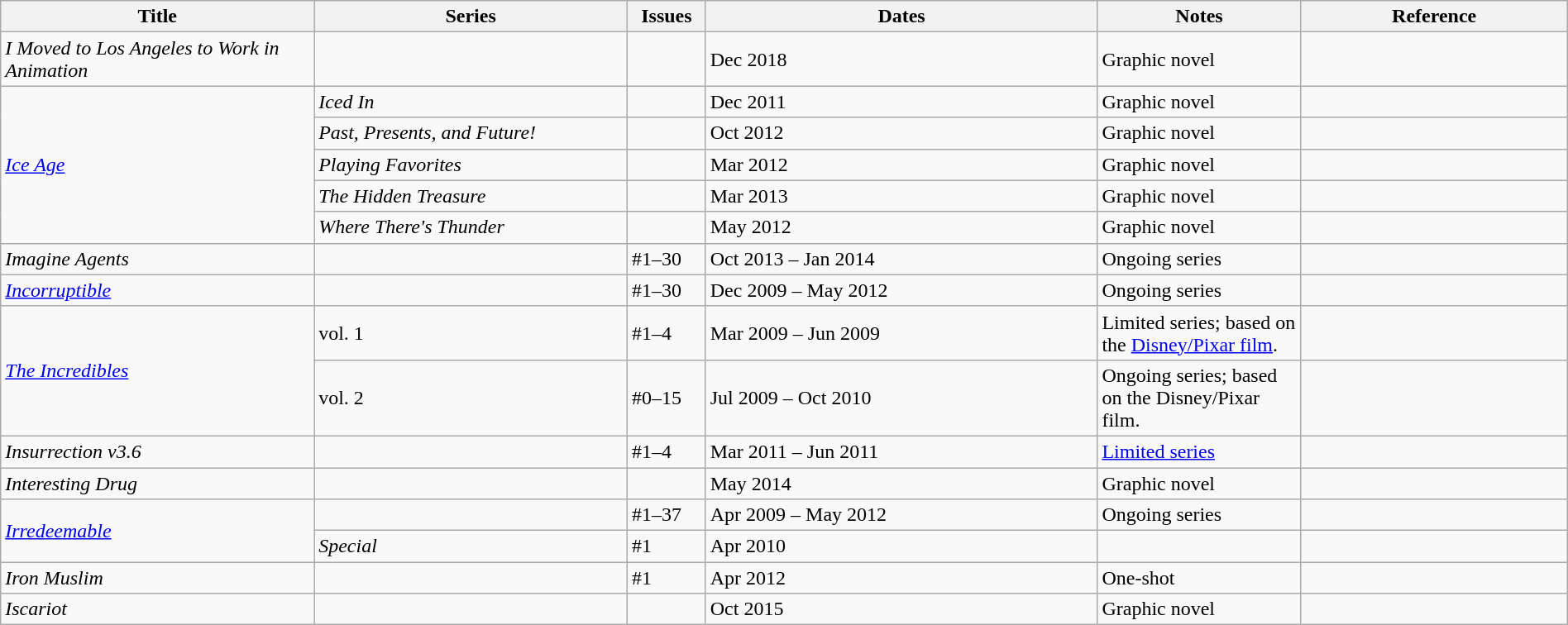<table class="wikitable sortable" style="width:100%;">
<tr>
<th width=20%>Title</th>
<th width=20%>Series</th>
<th width=5%>Issues</th>
<th width=25%>Dates</th>
<th width=13%>Notes</th>
<th>Reference</th>
</tr>
<tr>
<td><em>I Moved to Los Angeles to Work in Animation</em></td>
<td></td>
<td></td>
<td>Dec 2018</td>
<td>Graphic novel</td>
<td></td>
</tr>
<tr>
<td rowspan="5"><em><a href='#'>Ice Age</a></em></td>
<td><em>Iced In</em></td>
<td></td>
<td>Dec 2011</td>
<td>Graphic novel</td>
<td></td>
</tr>
<tr>
<td><em>Past, Presents, and Future!</em></td>
<td></td>
<td>Oct 2012</td>
<td>Graphic novel</td>
<td></td>
</tr>
<tr>
<td><em>Playing Favorites</em></td>
<td></td>
<td>Mar 2012</td>
<td>Graphic novel</td>
<td></td>
</tr>
<tr>
<td><em>The Hidden Treasure</em></td>
<td></td>
<td>Mar 2013</td>
<td>Graphic novel</td>
<td></td>
</tr>
<tr>
<td><em>Where There's Thunder</em></td>
<td></td>
<td>May 2012</td>
<td>Graphic novel</td>
<td></td>
</tr>
<tr>
<td><em>Imagine Agents</em></td>
<td></td>
<td>#1–30</td>
<td>Oct 2013 – Jan 2014</td>
<td>Ongoing series</td>
<td></td>
</tr>
<tr>
<td><em><a href='#'>Incorruptible</a></em></td>
<td></td>
<td>#1–30</td>
<td>Dec 2009 – May 2012</td>
<td>Ongoing series</td>
<td></td>
</tr>
<tr>
<td rowspan="2"><em><a href='#'>The Incredibles</a></em></td>
<td>vol. 1</td>
<td>#1–4</td>
<td>Mar 2009 – Jun 2009</td>
<td>Limited series; based on the <a href='#'>Disney/Pixar film</a>.</td>
<td></td>
</tr>
<tr>
<td>vol. 2</td>
<td>#0–15</td>
<td>Jul 2009 – Oct 2010</td>
<td>Ongoing series; based on the Disney/Pixar film.</td>
<td></td>
</tr>
<tr>
<td><em>Insurrection v3.6</em></td>
<td></td>
<td>#1–4</td>
<td>Mar 2011 – Jun 2011</td>
<td><a href='#'>Limited series</a></td>
<td></td>
</tr>
<tr>
<td><em>Interesting Drug</em></td>
<td></td>
<td></td>
<td>May 2014</td>
<td>Graphic novel</td>
<td></td>
</tr>
<tr>
<td rowspan="2"><em><a href='#'>Irredeemable</a></em></td>
<td></td>
<td>#1–37</td>
<td>Apr 2009 – May 2012</td>
<td>Ongoing series</td>
<td></td>
</tr>
<tr>
<td><em>Special</em></td>
<td>#1</td>
<td>Apr 2010</td>
<td></td>
<td></td>
</tr>
<tr>
<td><em>Iron Muslim</em></td>
<td></td>
<td>#1</td>
<td>Apr 2012</td>
<td>One-shot</td>
<td></td>
</tr>
<tr>
<td><em>Iscariot</em></td>
<td></td>
<td></td>
<td>Oct 2015</td>
<td>Graphic novel</td>
<td></td>
</tr>
</table>
